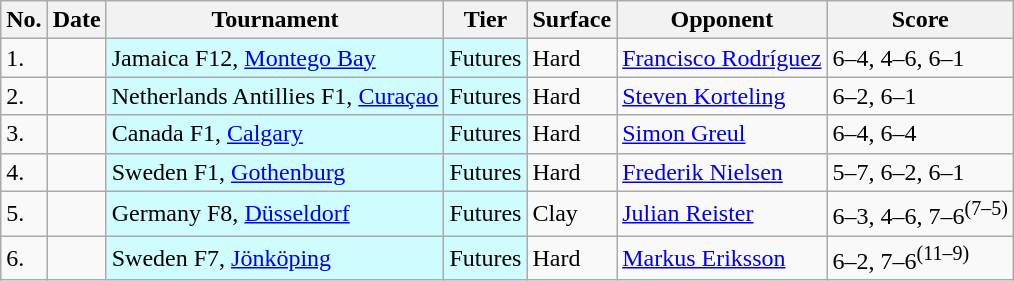<table class="sortable wikitable">
<tr>
<th class="unsortable">No.</th>
<th>Date</th>
<th>Tournament</th>
<th>Tier</th>
<th>Surface</th>
<th>Opponent</th>
<th class="unsortable">Score</th>
</tr>
<tr>
<td>1.</td>
<td></td>
<td style="background:#cffcff;">Jamaica F12, <a href='#'>Montego Bay</a></td>
<td style="background:#cffcff;">Futures</td>
<td>Hard</td>
<td> <a href='#'>Francisco Rodríguez</a></td>
<td>6–4, 4–6, 6–1</td>
</tr>
<tr>
<td>2.</td>
<td></td>
<td style="background:#cffcff;">Netherlands Antillies F1, <a href='#'>Curaçao</a></td>
<td style="background:#cffcff;">Futures</td>
<td>Hard</td>
<td> <a href='#'>Steven Korteling</a></td>
<td>6–2, 6–1</td>
</tr>
<tr>
<td>3.</td>
<td></td>
<td style="background:#cffcff;">Canada F1, <a href='#'>Calgary</a></td>
<td style="background:#cffcff;">Futures</td>
<td>Hard</td>
<td> <a href='#'>Simon Greul</a></td>
<td>6–4, 6–4</td>
</tr>
<tr>
<td>4.</td>
<td></td>
<td style="background:#cffcff;">Sweden F1, <a href='#'>Gothenburg</a></td>
<td style="background:#cffcff;">Futures</td>
<td>Hard</td>
<td> <a href='#'>Frederik Nielsen</a></td>
<td>5–7, 6–2, 6–1</td>
</tr>
<tr>
<td>5.</td>
<td></td>
<td style="background:#cffcff;">Germany F8, <a href='#'>Düsseldorf</a></td>
<td style="background:#cffcff;">Futures</td>
<td>Clay</td>
<td> <a href='#'>Julian Reister</a></td>
<td>6–3, 4–6, 7–6<sup>(7–5)</sup></td>
</tr>
<tr>
<td>6.</td>
<td></td>
<td style="background:#cffcff;">Sweden F7, <a href='#'>Jönköping</a></td>
<td style="background:#cffcff;">Futures</td>
<td>Hard</td>
<td> <a href='#'>Markus Eriksson</a></td>
<td>6–2, 7–6<sup>(11–9)</sup></td>
</tr>
</table>
